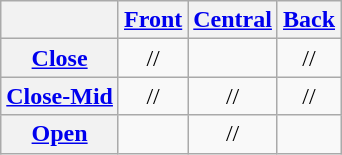<table class="wikitable" style="text-align: center;">
<tr>
<th></th>
<th><a href='#'>Front</a></th>
<th><a href='#'>Central</a></th>
<th><a href='#'>Back</a></th>
</tr>
<tr>
<th><a href='#'>Close</a></th>
<td>//</td>
<td></td>
<td>//</td>
</tr>
<tr>
<th><a href='#'>Close-Mid</a></th>
<td>//</td>
<td>//</td>
<td>//</td>
</tr>
<tr>
<th><a href='#'>Open</a></th>
<td></td>
<td>//</td>
<td></td>
</tr>
</table>
